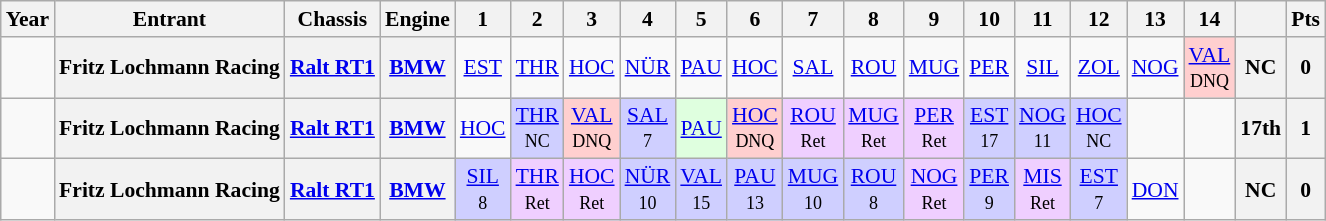<table class="wikitable" style="text-align:center; font-size:90%">
<tr>
<th>Year</th>
<th>Entrant</th>
<th>Chassis</th>
<th>Engine</th>
<th>1</th>
<th>2</th>
<th>3</th>
<th>4</th>
<th>5</th>
<th>6</th>
<th>7</th>
<th>8</th>
<th>9</th>
<th>10</th>
<th>11</th>
<th>12</th>
<th>13</th>
<th>14</th>
<th></th>
<th>Pts</th>
</tr>
<tr>
<td></td>
<th>Fritz Lochmann Racing</th>
<th><a href='#'>Ralt RT1</a></th>
<th><a href='#'>BMW</a></th>
<td><a href='#'>EST</a></td>
<td><a href='#'>THR</a></td>
<td><a href='#'>HOC</a></td>
<td><a href='#'>NÜR</a></td>
<td><a href='#'>PAU</a></td>
<td><a href='#'>HOC</a></td>
<td><a href='#'>SAL</a></td>
<td><a href='#'>ROU</a></td>
<td><a href='#'>MUG</a></td>
<td><a href='#'>PER</a></td>
<td><a href='#'>SIL</a></td>
<td><a href='#'>ZOL</a></td>
<td><a href='#'>NOG</a></td>
<td style="background:#FFCFCF;"><a href='#'>VAL</a><br><small>DNQ</small></td>
<th>NC</th>
<th>0</th>
</tr>
<tr>
<td></td>
<th>Fritz Lochmann Racing</th>
<th><a href='#'>Ralt RT1</a></th>
<th><a href='#'>BMW</a></th>
<td><a href='#'>HOC</a></td>
<td style="background:#CFCFFF;"><a href='#'>THR</a><br><small>NC</small></td>
<td style="background:#FFCFCF;"><a href='#'>VAL</a><br><small>DNQ</small></td>
<td style="background:#CFCFFF;"><a href='#'>SAL</a><br><small>7</small></td>
<td style="background:#DFFFDF;"><a href='#'>PAU</a><br><small></small></td>
<td style="background:#FFCFCF;"><a href='#'>HOC</a><br><small>DNQ</small></td>
<td style="background:#EFCFFF;"><a href='#'>ROU</a><br><small>Ret</small></td>
<td style="background:#EFCFFF;"><a href='#'>MUG</a><br><small>Ret</small></td>
<td style="background:#EFCFFF;"><a href='#'>PER</a><br><small>Ret</small></td>
<td style="background:#CFCFFF;"><a href='#'>EST</a><br><small>17</small></td>
<td style="background:#CFCFFF;"><a href='#'>NOG</a><br><small>11</small></td>
<td style="background:#CFCFFF;"><a href='#'>HOC</a><br><small>NC</small></td>
<td></td>
<td></td>
<th>17th</th>
<th>1</th>
</tr>
<tr>
<td></td>
<th>Fritz Lochmann Racing</th>
<th><a href='#'>Ralt RT1</a></th>
<th><a href='#'>BMW</a></th>
<td style="background:#CFCFFF;"><a href='#'>SIL</a><br><small>8</small></td>
<td style="background:#EFCFFF;"><a href='#'>THR</a><br><small>Ret</small></td>
<td style="background:#EFCFFF;"><a href='#'>HOC</a><br><small>Ret</small></td>
<td style="background:#CFCFFF;"><a href='#'>NÜR</a><br><small>10</small></td>
<td style="background:#CFCFFF;"><a href='#'>VAL</a><br><small>15</small></td>
<td style="background:#CFCFFF;"><a href='#'>PAU</a><br><small>13</small></td>
<td style="background:#CFCFFF;"><a href='#'>MUG</a><br><small>10</small></td>
<td style="background:#CFCFFF;"><a href='#'>ROU</a><br><small>8</small></td>
<td style="background:#EFCFFF;"><a href='#'>NOG</a><br><small>Ret</small></td>
<td style="background:#CFCFFF;"><a href='#'>PER</a><br><small>9</small></td>
<td style="background:#EFCFFF;"><a href='#'>MIS</a><br><small>Ret</small></td>
<td style="background:#CFCFFF;"><a href='#'>EST</a><br><small>7</small></td>
<td><a href='#'>DON</a></td>
<td></td>
<th>NC</th>
<th>0</th>
</tr>
</table>
